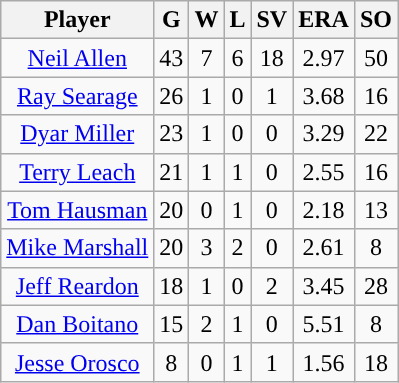<table class="wikitable sortable">
<tr>
<th>Player</th>
<th>G</th>
<th>W</th>
<th>L</th>
<th>SV</th>
<th>ERA</th>
<th>SO</th>
</tr>
<tr align="center">
<td><a href='#'>Neil Allen</a></td>
<td>43</td>
<td>7</td>
<td>6</td>
<td>18</td>
<td>2.97</td>
<td>50</td>
</tr>
<tr align=center>
<td><a href='#'>Ray Searage</a></td>
<td>26</td>
<td>1</td>
<td>0</td>
<td>1</td>
<td>3.68</td>
<td>16</td>
</tr>
<tr align=center>
<td><a href='#'>Dyar Miller</a></td>
<td>23</td>
<td>1</td>
<td>0</td>
<td>0</td>
<td>3.29</td>
<td>22</td>
</tr>
<tr align=center>
<td><a href='#'>Terry Leach</a></td>
<td>21</td>
<td>1</td>
<td>1</td>
<td>0</td>
<td>2.55</td>
<td>16</td>
</tr>
<tr align=center>
<td><a href='#'>Tom Hausman</a></td>
<td>20</td>
<td>0</td>
<td>1</td>
<td>0</td>
<td>2.18</td>
<td>13</td>
</tr>
<tr align=center>
<td><a href='#'>Mike Marshall</a></td>
<td>20</td>
<td>3</td>
<td>2</td>
<td>0</td>
<td>2.61</td>
<td>8</td>
</tr>
<tr align="center">
<td><a href='#'>Jeff Reardon</a></td>
<td>18</td>
<td>1</td>
<td>0</td>
<td>2</td>
<td>3.45</td>
<td>28</td>
</tr>
<tr align="center">
<td><a href='#'>Dan Boitano</a></td>
<td>15</td>
<td>2</td>
<td>1</td>
<td>0</td>
<td>5.51</td>
<td>8</td>
</tr>
<tr align=center>
<td><a href='#'>Jesse Orosco</a></td>
<td>8</td>
<td>0</td>
<td>1</td>
<td>1</td>
<td>1.56</td>
<td>18</td>
</tr>
</table>
